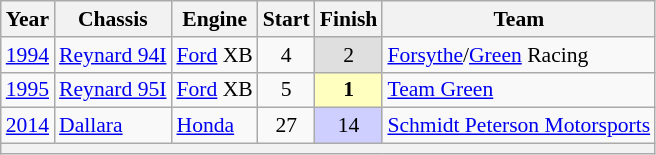<table class="wikitable" style="font-size: 90%;">
<tr>
<th scope="col">Year</th>
<th scope="col">Chassis</th>
<th scope="col">Engine</th>
<th scope="col">Start</th>
<th scope="col">Finish</th>
<th scope="col">Team</th>
</tr>
<tr>
<td><a href='#'>1994</a></td>
<td><a href='#'>Reynard 94I</a></td>
<td><a href='#'>Ford</a> XB</td>
<td align=center>4</td>
<td align=center style="background:#dfdfdf;">2</td>
<td><a href='#'>Forsythe</a>/<a href='#'>Green</a> Racing</td>
</tr>
<tr>
<td><a href='#'>1995</a></td>
<td><a href='#'>Reynard 95I</a></td>
<td><a href='#'>Ford</a> XB</td>
<td align=center>5</td>
<td align=center style="background:#ffffbf;"><strong>1</strong></td>
<td><a href='#'>Team Green</a></td>
</tr>
<tr>
<td><a href='#'>2014</a></td>
<td><a href='#'>Dallara</a></td>
<td><a href='#'>Honda</a></td>
<td align=center>27</td>
<td align=center style="background:#cfcfff;">14</td>
<td nowrap><a href='#'>Schmidt Peterson Motorsports</a></td>
</tr>
<tr>
<th colspan="6"></th>
</tr>
</table>
